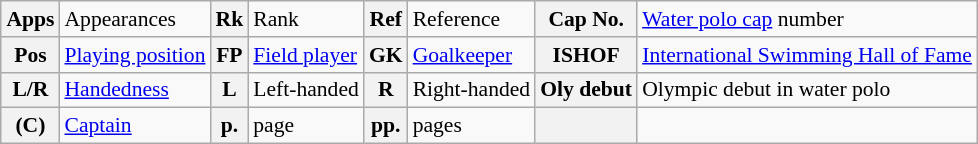<table class="wikitable" style="text-align: left; font-size: 90%; margin-left: 1em;">
<tr>
<th>Apps</th>
<td>Appearances</td>
<th>Rk</th>
<td>Rank</td>
<th>Ref</th>
<td>Reference</td>
<th>Cap No.</th>
<td><a href='#'>Water polo cap</a> number</td>
</tr>
<tr>
<th>Pos</th>
<td><a href='#'>Playing position</a></td>
<th>FP</th>
<td><a href='#'>Field player</a></td>
<th>GK</th>
<td><a href='#'>Goalkeeper</a></td>
<th>ISHOF</th>
<td><a href='#'>International Swimming Hall of Fame</a></td>
</tr>
<tr>
<th>L/R</th>
<td><a href='#'>Handedness</a></td>
<th>L</th>
<td>Left-handed</td>
<th>R</th>
<td>Right-handed</td>
<th>Oly debut</th>
<td>Olympic debut in water polo</td>
</tr>
<tr>
<th>(C)</th>
<td><a href='#'>Captain</a></td>
<th>p.</th>
<td>page</td>
<th>pp.</th>
<td>pages</td>
<th></th>
<td></td>
</tr>
</table>
